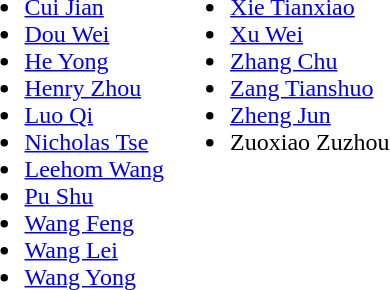<table>
<tr>
<td valign=top><br><ul><li><a href='#'>Cui Jian</a></li><li><a href='#'>Dou Wei</a></li><li><a href='#'>He Yong</a></li><li><a href='#'>Henry Zhou</a></li><li><a href='#'>Luo Qi</a></li><li><a href='#'>Nicholas Tse</a></li><li><a href='#'>Leehom Wang</a></li><li><a href='#'>Pu Shu</a></li><li><a href='#'>Wang Feng</a></li><li><a href='#'>Wang Lei</a></li><li><a href='#'>Wang Yong</a></li></ul></td>
<td valign=top><br><ul><li><a href='#'>Xie Tianxiao</a></li><li><a href='#'>Xu Wei</a></li><li><a href='#'>Zhang Chu</a></li><li><a href='#'>Zang Tianshuo</a></li><li><a href='#'>Zheng Jun</a></li><li>Zuoxiao Zuzhou</li></ul></td>
</tr>
</table>
